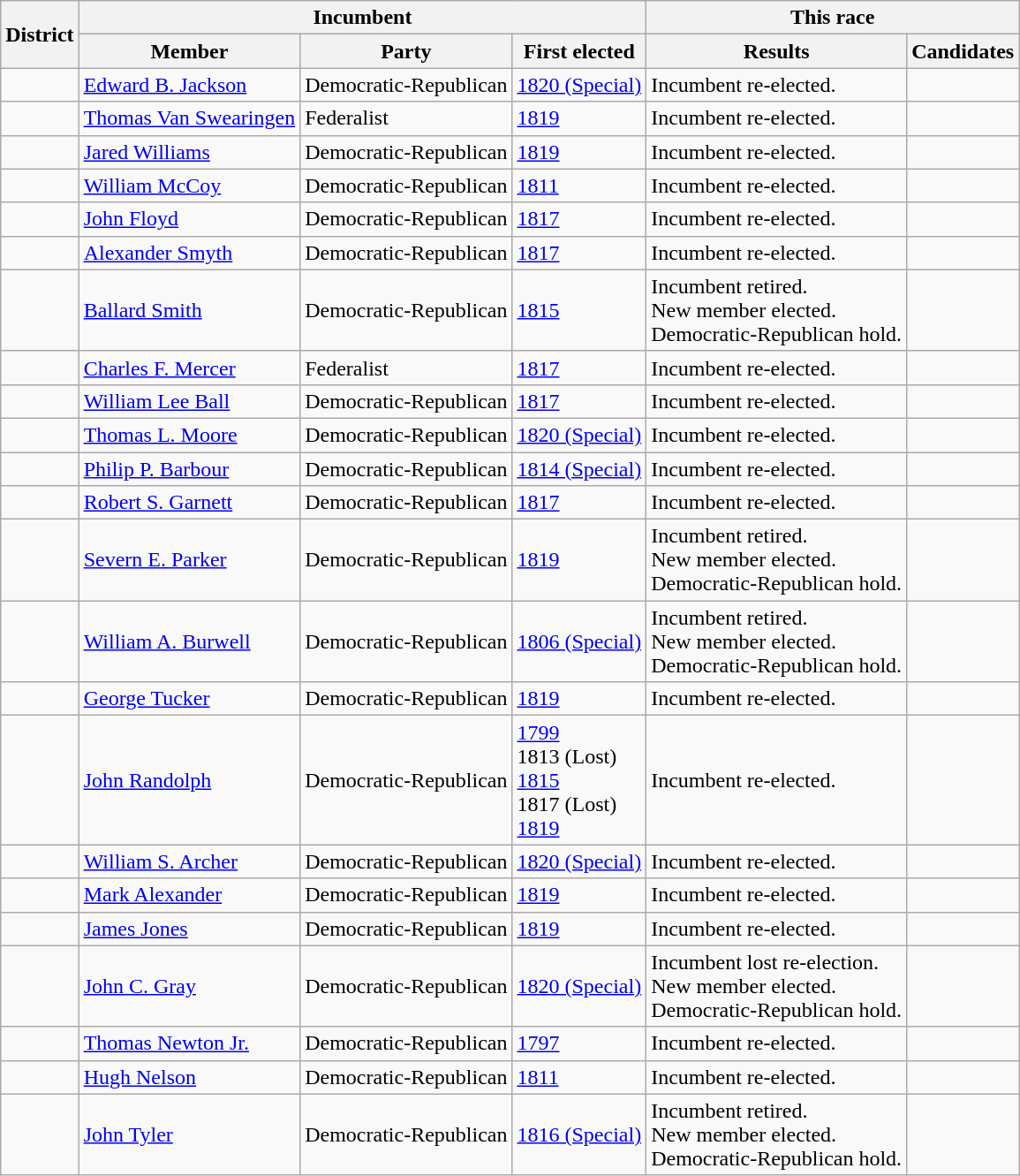<table class=wikitable>
<tr>
<th rowspan=2>District</th>
<th colspan=3>Incumbent</th>
<th colspan=2>This race</th>
</tr>
<tr>
<th>Member</th>
<th>Party</th>
<th>First elected</th>
<th>Results</th>
<th>Candidates</th>
</tr>
<tr>
<td></td>
<td><a href='#'>Edward B. Jackson</a></td>
<td>Democratic-Republican</td>
<td><a href='#'>1820 (Special)</a></td>
<td>Incumbent re-elected.</td>
<td nowrap></td>
</tr>
<tr>
<td></td>
<td><a href='#'>Thomas Van Swearingen</a></td>
<td>Federalist</td>
<td><a href='#'>1819</a></td>
<td>Incumbent re-elected.</td>
<td nowrap></td>
</tr>
<tr>
<td></td>
<td><a href='#'>Jared Williams</a></td>
<td>Democratic-Republican</td>
<td><a href='#'>1819</a></td>
<td>Incumbent re-elected.</td>
<td nowrap></td>
</tr>
<tr>
<td></td>
<td><a href='#'>William McCoy</a></td>
<td>Democratic-Republican</td>
<td><a href='#'>1811</a></td>
<td>Incumbent re-elected.</td>
<td nowrap></td>
</tr>
<tr>
<td></td>
<td><a href='#'>John Floyd</a></td>
<td>Democratic-Republican</td>
<td><a href='#'>1817</a></td>
<td>Incumbent re-elected.</td>
<td nowrap></td>
</tr>
<tr>
<td></td>
<td><a href='#'>Alexander Smyth</a></td>
<td>Democratic-Republican</td>
<td><a href='#'>1817</a></td>
<td>Incumbent re-elected.</td>
<td nowrap></td>
</tr>
<tr>
<td></td>
<td><a href='#'>Ballard Smith</a></td>
<td>Democratic-Republican</td>
<td><a href='#'>1815</a></td>
<td>Incumbent retired.<br>New member elected.<br>Democratic-Republican hold.</td>
<td nowrap></td>
</tr>
<tr>
<td></td>
<td><a href='#'>Charles F. Mercer</a></td>
<td>Federalist</td>
<td><a href='#'>1817</a></td>
<td>Incumbent re-elected.</td>
<td nowrap></td>
</tr>
<tr>
<td></td>
<td><a href='#'>William Lee Ball</a></td>
<td>Democratic-Republican</td>
<td><a href='#'>1817</a></td>
<td>Incumbent re-elected.</td>
<td nowrap></td>
</tr>
<tr>
<td></td>
<td><a href='#'>Thomas L. Moore</a></td>
<td>Democratic-Republican</td>
<td><a href='#'>1820 (Special)</a></td>
<td>Incumbent re-elected.</td>
<td nowrap></td>
</tr>
<tr>
<td></td>
<td><a href='#'>Philip P. Barbour</a></td>
<td>Democratic-Republican</td>
<td><a href='#'>1814 (Special)</a></td>
<td>Incumbent re-elected.</td>
<td nowrap></td>
</tr>
<tr>
<td></td>
<td><a href='#'>Robert S. Garnett</a></td>
<td>Democratic-Republican</td>
<td><a href='#'>1817</a></td>
<td>Incumbent re-elected.</td>
<td nowrap></td>
</tr>
<tr>
<td></td>
<td><a href='#'>Severn E. Parker</a></td>
<td>Democratic-Republican</td>
<td><a href='#'>1819</a></td>
<td>Incumbent retired.<br>New member elected.<br>Democratic-Republican hold.</td>
<td nowrap></td>
</tr>
<tr>
<td></td>
<td><a href='#'>William A. Burwell</a></td>
<td>Democratic-Republican</td>
<td><a href='#'>1806 (Special)</a></td>
<td>Incumbent retired.<br>New member elected.<br>Democratic-Republican hold.</td>
<td nowrap></td>
</tr>
<tr>
<td></td>
<td><a href='#'>George Tucker</a></td>
<td>Democratic-Republican</td>
<td><a href='#'>1819</a></td>
<td>Incumbent re-elected.</td>
<td nowrap></td>
</tr>
<tr>
<td></td>
<td><a href='#'>John Randolph</a></td>
<td>Democratic-Republican</td>
<td><a href='#'>1799</a><br>1813 (Lost)<br><a href='#'>1815</a><br>1817 (Lost)<br><a href='#'>1819</a></td>
<td>Incumbent re-elected.</td>
<td nowrap></td>
</tr>
<tr>
<td></td>
<td><a href='#'>William S. Archer</a></td>
<td>Democratic-Republican</td>
<td><a href='#'>1820 (Special)</a></td>
<td>Incumbent re-elected.</td>
<td nowrap></td>
</tr>
<tr>
<td></td>
<td><a href='#'>Mark Alexander</a></td>
<td>Democratic-Republican</td>
<td><a href='#'>1819</a></td>
<td>Incumbent re-elected.</td>
<td nowrap></td>
</tr>
<tr>
<td></td>
<td><a href='#'>James Jones</a></td>
<td>Democratic-Republican</td>
<td><a href='#'>1819</a></td>
<td>Incumbent re-elected.</td>
<td nowrap></td>
</tr>
<tr>
<td></td>
<td><a href='#'>John C. Gray</a></td>
<td>Democratic-Republican</td>
<td><a href='#'>1820 (Special)</a></td>
<td>Incumbent lost re-election.<br>New member elected.<br>Democratic-Republican hold.</td>
<td nowrap></td>
</tr>
<tr>
<td></td>
<td><a href='#'>Thomas Newton Jr.</a></td>
<td>Democratic-Republican</td>
<td><a href='#'>1797</a></td>
<td>Incumbent re-elected.</td>
<td nowrap></td>
</tr>
<tr>
<td></td>
<td><a href='#'>Hugh Nelson</a></td>
<td>Democratic-Republican</td>
<td><a href='#'>1811</a></td>
<td>Incumbent re-elected.</td>
<td nowrap></td>
</tr>
<tr>
<td></td>
<td><a href='#'>John Tyler</a></td>
<td>Democratic-Republican</td>
<td><a href='#'>1816 (Special)</a></td>
<td>Incumbent retired.<br>New member elected.<br>Democratic-Republican hold.</td>
<td nowrap></td>
</tr>
</table>
